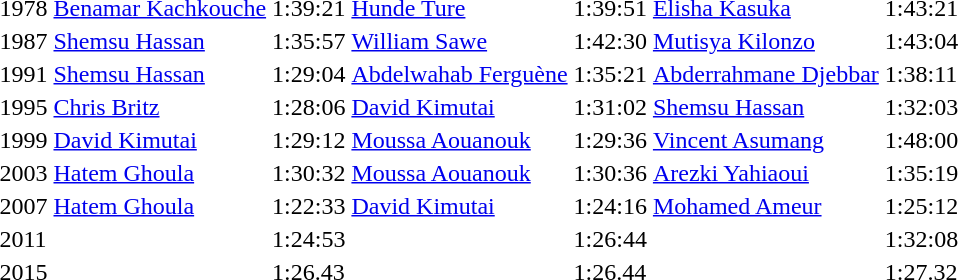<table>
<tr>
<td>1978</td>
<td><a href='#'>Benamar Kachkouche</a><br> </td>
<td>1:39:21</td>
<td><a href='#'>Hunde Ture</a><br> </td>
<td>1:39:51</td>
<td><a href='#'>Elisha Kasuka</a><br> </td>
<td>1:43:21</td>
</tr>
<tr>
<td>1987</td>
<td><a href='#'>Shemsu Hassan</a><br> </td>
<td>1:35:57</td>
<td><a href='#'>William Sawe</a><br> </td>
<td>1:42:30</td>
<td><a href='#'>Mutisya Kilonzo</a><br> </td>
<td>1:43:04</td>
</tr>
<tr>
<td>1991</td>
<td><a href='#'>Shemsu Hassan</a><br> </td>
<td>1:29:04</td>
<td><a href='#'>Abdelwahab Ferguène</a><br> </td>
<td>1:35:21</td>
<td><a href='#'>Abderrahmane Djebbar</a><br> </td>
<td>1:38:11</td>
</tr>
<tr>
<td>1995</td>
<td><a href='#'>Chris Britz</a><br> </td>
<td>1:28:06</td>
<td><a href='#'>David Kimutai</a><br> </td>
<td>1:31:02</td>
<td><a href='#'>Shemsu Hassan</a><br> </td>
<td>1:32:03</td>
</tr>
<tr>
<td>1999</td>
<td><a href='#'>David Kimutai</a><br> </td>
<td>1:29:12</td>
<td><a href='#'>Moussa Aouanouk</a><br> </td>
<td>1:29:36</td>
<td><a href='#'>Vincent Asumang</a><br> </td>
<td>1:48:00</td>
</tr>
<tr>
<td>2003<br></td>
<td><a href='#'>Hatem Ghoula</a> <br> </td>
<td>1:30:32</td>
<td><a href='#'>Moussa Aouanouk</a> <br> </td>
<td>1:30:36</td>
<td><a href='#'>Arezki Yahiaoui</a> <br> </td>
<td>1:35:19</td>
</tr>
<tr>
<td>2007<br></td>
<td><a href='#'>Hatem Ghoula</a> <br> </td>
<td>1:22:33</td>
<td><a href='#'>David Kimutai</a> <br> </td>
<td>1:24:16</td>
<td><a href='#'>Mohamed Ameur</a> <br> </td>
<td>1:25:12</td>
</tr>
<tr>
<td>2011<br></td>
<td></td>
<td>1:24:53</td>
<td></td>
<td>1:26:44</td>
<td></td>
<td>1:32:08</td>
</tr>
<tr>
<td>2015</td>
<td></td>
<td>1:26.43</td>
<td></td>
<td>1:26.44</td>
<td></td>
<td>1:27.32</td>
</tr>
</table>
